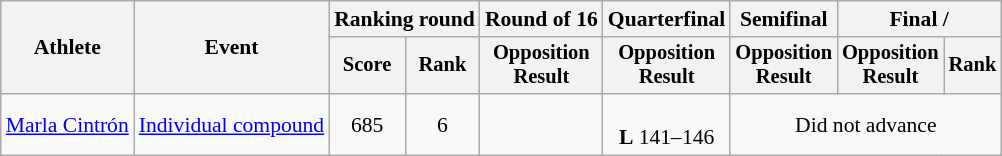<table class=wikitable style=font-size:90%;text-align:center>
<tr>
<th rowspan=2>Athlete</th>
<th rowspan=2>Event</th>
<th colspan=2>Ranking round</th>
<th>Round of 16</th>
<th>Quarterfinal</th>
<th>Semifinal</th>
<th colspan=2>Final / </th>
</tr>
<tr style=font-size:95%>
<th>Score</th>
<th>Rank</th>
<th>Opposition<br>Result</th>
<th>Opposition<br>Result</th>
<th>Opposition<br>Result</th>
<th>Opposition<br>Result</th>
<th>Rank</th>
</tr>
<tr>
<td align=left><a href='#'>Marla Cintrón</a></td>
<td align=left><a href='#'>Individual compound</a></td>
<td>685</td>
<td>6</td>
<td></td>
<td><br><strong>L</strong> 141–146</td>
<td colspan=3>Did not advance</td>
</tr>
</table>
